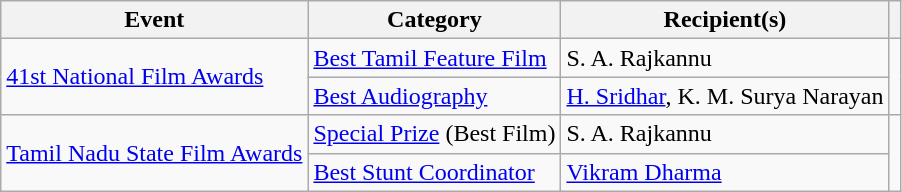<table class="wikitable">
<tr>
<th>Event</th>
<th>Category</th>
<th>Recipient(s)</th>
<th></th>
</tr>
<tr>
<td rowspan="2"><a href='#'>41st National Film Awards</a></td>
<td><a href='#'>Best Tamil Feature Film</a></td>
<td>S. A. Rajkannu</td>
<td rowspan="2" style="text-align: center;"><br></td>
</tr>
<tr>
<td><a href='#'>Best Audiography</a></td>
<td><a href='#'>H. Sridhar</a>, K. M. Surya Narayan</td>
</tr>
<tr>
<td rowspan="2"><a href='#'>Tamil Nadu State Film Awards</a></td>
<td><a href='#'>Special Prize</a> (Best Film)</td>
<td>S. A. Rajkannu</td>
<td rowspan="2" style="text-align: center;"></td>
</tr>
<tr>
<td><a href='#'>Best Stunt Coordinator</a></td>
<td><a href='#'>Vikram Dharma</a></td>
</tr>
</table>
